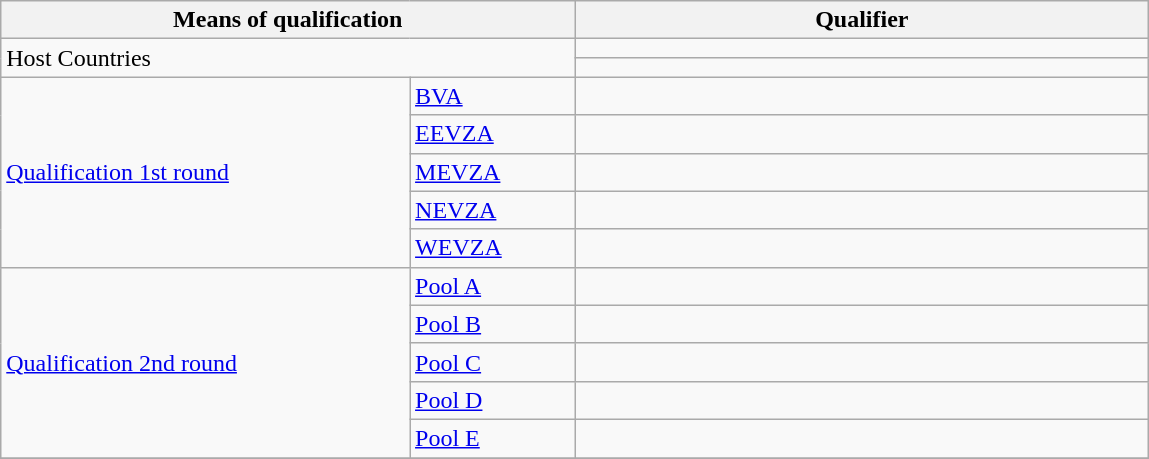<table class="wikitable">
<tr>
<th colspan=2 width=30%>Means of qualification</th>
<th width=30%>Qualifier</th>
</tr>
<tr>
<td colspan=2 rowspan=2>Host Countries</td>
<td></td>
</tr>
<tr>
<td></td>
</tr>
<tr>
<td rowspan=5><a href='#'>Qualification 1st round</a></td>
<td><a href='#'>BVA</a></td>
<td></td>
</tr>
<tr>
<td><a href='#'>EEVZA</a></td>
<td></td>
</tr>
<tr>
<td><a href='#'>MEVZA</a></td>
<td></td>
</tr>
<tr>
<td><a href='#'>NEVZA</a></td>
<td></td>
</tr>
<tr>
<td><a href='#'>WEVZA</a></td>
<td></td>
</tr>
<tr>
<td rowspan=5><a href='#'>Qualification 2nd round</a></td>
<td><a href='#'>Pool A</a></td>
<td></td>
</tr>
<tr>
<td><a href='#'>Pool B</a></td>
<td></td>
</tr>
<tr>
<td><a href='#'>Pool C</a></td>
<td></td>
</tr>
<tr>
<td><a href='#'>Pool D</a></td>
<td></td>
</tr>
<tr>
<td><a href='#'>Pool E</a></td>
<td></td>
</tr>
<tr>
</tr>
</table>
